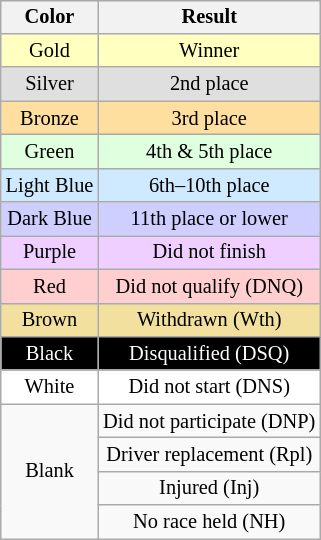<table style="margin-right:0; font-size:85%; text-align:center;" class="wikitable" align="right">
<tr>
<th>Color</th>
<th>Result</th>
</tr>
<tr style="background:#FFFFBF;">
<td>Gold</td>
<td>Winner</td>
</tr>
<tr style="background:#DFDFDF;">
<td>Silver</td>
<td>2nd place</td>
</tr>
<tr style="background:#FFDF9F;">
<td>Bronze</td>
<td>3rd place</td>
</tr>
<tr style="background:#DFFFDF;">
<td>Green</td>
<td>4th & 5th place</td>
</tr>
<tr style="background:#CFEAFF;">
<td>Light Blue</td>
<td>6th–10th place</td>
</tr>
<tr style="background:#CFCFFF;">
<td>Dark Blue</td>
<td>11th place or lower</td>
</tr>
<tr style="background:#EFCFFF;">
<td>Purple</td>
<td>Did not finish</td>
</tr>
<tr style="background:#FFCFCF;">
<td>Red</td>
<td>Did not qualify (DNQ)</td>
</tr>
<tr style="background:#F2E09F;">
<td>Brown</td>
<td>Withdrawn (Wth)</td>
</tr>
<tr style="background:#000000; color:white;">
<td>Black</td>
<td>Disqualified (DSQ)</td>
</tr>
<tr style="background:#FFFFFF;">
<td>White</td>
<td>Did not start (DNS)</td>
</tr>
<tr>
<td rowspan="4">Blank</td>
<td>Did not participate (DNP)</td>
</tr>
<tr>
<td>Driver replacement (Rpl)</td>
</tr>
<tr>
<td>Injured (Inj)</td>
</tr>
<tr>
<td>No race held (NH)</td>
</tr>
</table>
